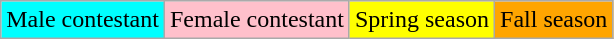<table class="wikitable">
<tr>
<td bgcolor="cyan">Male contestant</td>
<td bgcolor="pink">Female contestant</td>
<td bgcolor="yellow">Spring season</td>
<td bgcolor="orange">Fall season</td>
</tr>
</table>
